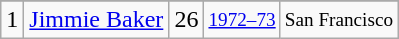<table class="wikitable">
<tr>
</tr>
<tr>
<td>1</td>
<td><a href='#'>Jimmie Baker</a></td>
<td>26</td>
<td style="font-size:80%;"><a href='#'>1972–73</a></td>
<td style="font-size:80%;">San Francisco</td>
</tr>
</table>
